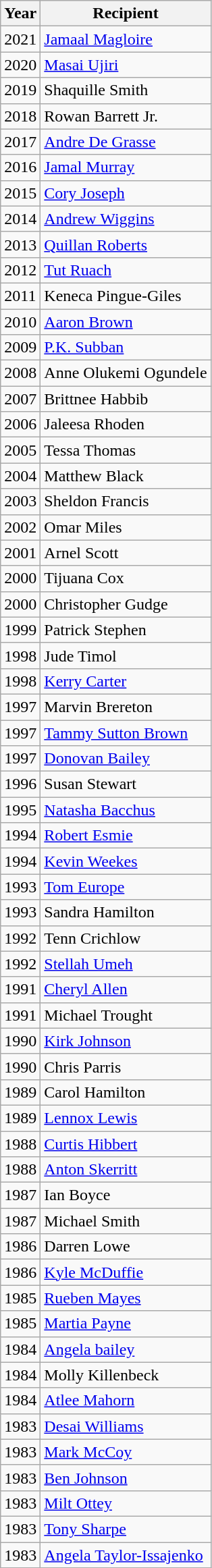<table class="wikitable sortable">
<tr>
<th>Year</th>
<th>Recipient</th>
</tr>
<tr>
<td>2021</td>
<td><a href='#'>Jamaal Magloire</a></td>
</tr>
<tr>
<td>2020</td>
<td><a href='#'>Masai Ujiri</a></td>
</tr>
<tr>
<td>2019</td>
<td>Shaquille Smith</td>
</tr>
<tr>
<td>2018</td>
<td>Rowan Barrett Jr.</td>
</tr>
<tr>
<td>2017</td>
<td><a href='#'>Andre De Grasse</a></td>
</tr>
<tr>
<td>2016</td>
<td><a href='#'>Jamal Murray</a></td>
</tr>
<tr>
<td>2015</td>
<td><a href='#'>Cory Joseph</a></td>
</tr>
<tr>
<td>2014</td>
<td><a href='#'>Andrew Wiggins</a></td>
</tr>
<tr>
<td>2013</td>
<td><a href='#'>Quillan Roberts</a></td>
</tr>
<tr>
<td>2012</td>
<td><a href='#'>Tut Ruach</a></td>
</tr>
<tr>
<td>2011</td>
<td>Keneca Pingue-Giles</td>
</tr>
<tr>
<td>2010</td>
<td><a href='#'>Aaron Brown</a></td>
</tr>
<tr>
<td>2009</td>
<td><a href='#'>P.K. Subban</a></td>
</tr>
<tr>
<td>2008</td>
<td>Anne Olukemi Ogundele</td>
</tr>
<tr>
<td>2007</td>
<td>Brittnee Habbib</td>
</tr>
<tr>
<td>2006</td>
<td>Jaleesa Rhoden</td>
</tr>
<tr>
<td>2005</td>
<td>Tessa Thomas</td>
</tr>
<tr>
<td>2004</td>
<td>Matthew Black</td>
</tr>
<tr>
<td>2003</td>
<td>Sheldon Francis</td>
</tr>
<tr>
<td>2002</td>
<td>Omar Miles</td>
</tr>
<tr>
<td>2001</td>
<td>Arnel Scott</td>
</tr>
<tr>
<td>2000</td>
<td>Tijuana Cox</td>
</tr>
<tr>
<td>2000</td>
<td>Christopher Gudge</td>
</tr>
<tr>
<td>1999</td>
<td>Patrick Stephen</td>
</tr>
<tr>
<td>1998</td>
<td>Jude Timol</td>
</tr>
<tr>
<td>1998</td>
<td><a href='#'>Kerry Carter</a></td>
</tr>
<tr>
<td>1997</td>
<td>Marvin Brereton</td>
</tr>
<tr>
<td>1997</td>
<td><a href='#'>Tammy Sutton Brown</a></td>
</tr>
<tr>
<td>1997</td>
<td><a href='#'>Donovan Bailey</a></td>
</tr>
<tr>
<td>1996</td>
<td>Susan Stewart</td>
</tr>
<tr>
<td>1995</td>
<td><a href='#'>Natasha Bacchus</a></td>
</tr>
<tr>
<td>1994</td>
<td><a href='#'>Robert Esmie</a></td>
</tr>
<tr>
<td>1994</td>
<td><a href='#'>Kevin Weekes</a></td>
</tr>
<tr>
<td>1993</td>
<td><a href='#'>Tom Europe</a></td>
</tr>
<tr>
<td>1993</td>
<td>Sandra Hamilton</td>
</tr>
<tr>
<td>1992</td>
<td>Tenn Crichlow</td>
</tr>
<tr>
<td>1992</td>
<td><a href='#'>Stellah Umeh</a></td>
</tr>
<tr>
<td>1991</td>
<td><a href='#'>Cheryl Allen</a></td>
</tr>
<tr>
<td>1991</td>
<td>Michael Trought</td>
</tr>
<tr>
<td>1990</td>
<td><a href='#'>Kirk Johnson</a></td>
</tr>
<tr>
<td>1990</td>
<td>Chris Parris</td>
</tr>
<tr>
<td>1989</td>
<td>Carol Hamilton</td>
</tr>
<tr>
<td>1989</td>
<td><a href='#'>Lennox Lewis</a></td>
</tr>
<tr>
<td>1988</td>
<td><a href='#'>Curtis Hibbert</a></td>
</tr>
<tr>
<td>1988</td>
<td><a href='#'>Anton Skerritt</a></td>
</tr>
<tr>
<td>1987</td>
<td>Ian Boyce</td>
</tr>
<tr>
<td>1987</td>
<td>Michael Smith</td>
</tr>
<tr>
<td>1986</td>
<td>Darren Lowe</td>
</tr>
<tr>
<td>1986</td>
<td><a href='#'>Kyle McDuffie</a></td>
</tr>
<tr>
<td>1985</td>
<td><a href='#'>Rueben Mayes</a></td>
</tr>
<tr>
<td>1985</td>
<td><a href='#'>Martia Payne</a></td>
</tr>
<tr>
<td>1984</td>
<td><a href='#'>Angela bailey</a></td>
</tr>
<tr>
<td>1984</td>
<td>Molly Killenbeck</td>
</tr>
<tr>
<td>1984</td>
<td><a href='#'>Atlee Mahorn</a></td>
</tr>
<tr>
<td>1983</td>
<td><a href='#'>Desai Williams</a></td>
</tr>
<tr>
<td>1983</td>
<td><a href='#'>Mark McCoy</a></td>
</tr>
<tr>
<td>1983</td>
<td><a href='#'>Ben Johnson</a></td>
</tr>
<tr>
<td>1983</td>
<td><a href='#'>Milt Ottey</a></td>
</tr>
<tr>
<td>1983</td>
<td><a href='#'>Tony Sharpe</a></td>
</tr>
<tr>
<td>1983</td>
<td><a href='#'>Angela Taylor-Issajenko</a></td>
</tr>
</table>
